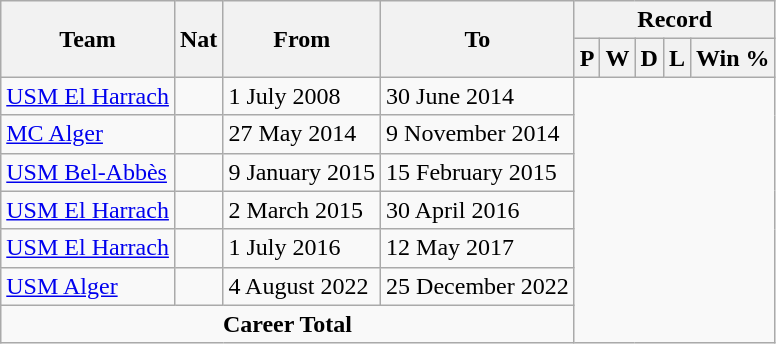<table class="wikitable" style="text-align: center">
<tr>
<th rowspan="2">Team</th>
<th rowspan="2">Nat</th>
<th rowspan="2">From</th>
<th rowspan="2">To</th>
<th colspan="5">Record</th>
</tr>
<tr>
<th>P</th>
<th>W</th>
<th>D</th>
<th>L</th>
<th>Win %</th>
</tr>
<tr>
<td align="left"><a href='#'>USM El Harrach</a></td>
<td></td>
<td align=left>1 July 2008</td>
<td align=left>30 June 2014<br></td>
</tr>
<tr>
<td align="left"><a href='#'>MC Alger</a></td>
<td></td>
<td align=left>27 May 2014</td>
<td align=left>9 November 2014<br></td>
</tr>
<tr>
<td align="left"><a href='#'>USM Bel-Abbès</a></td>
<td></td>
<td align=left>9 January 2015</td>
<td align=left>15 February 2015<br></td>
</tr>
<tr>
<td align="left"><a href='#'>USM El Harrach</a></td>
<td></td>
<td align=left>2 March 2015</td>
<td align=left>30 April 2016<br></td>
</tr>
<tr>
<td align="left"><a href='#'>USM El Harrach</a></td>
<td></td>
<td align=left>1 July 2016</td>
<td align=left>12 May 2017<br></td>
</tr>
<tr>
<td align="left"><a href='#'>USM Alger</a></td>
<td></td>
<td align=left>4 August 2022</td>
<td align=left>25 December 2022<br></td>
</tr>
<tr>
<td colspan=4><strong>Career Total</strong><br></td>
</tr>
</table>
